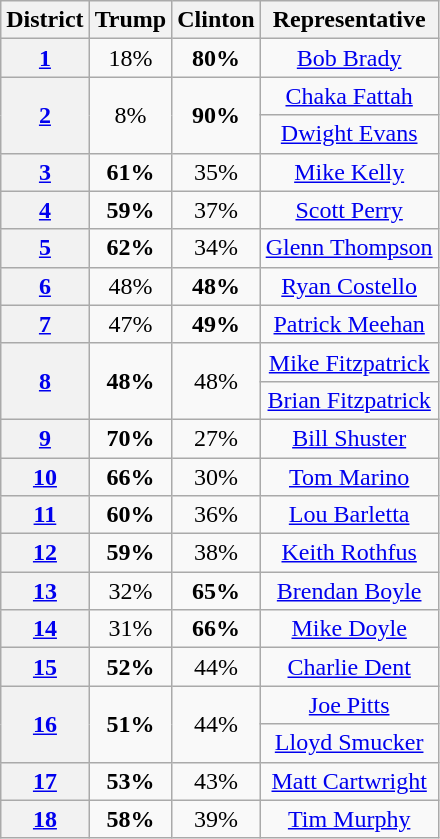<table class=wikitable>
<tr>
<th>District</th>
<th>Trump</th>
<th>Clinton</th>
<th>Representative</th>
</tr>
<tr align=center>
<th><a href='#'>1</a></th>
<td>18%</td>
<td><strong>80%</strong></td>
<td><a href='#'>Bob Brady</a></td>
</tr>
<tr align=center>
<th rowspan=2 ><a href='#'>2</a></th>
<td rowspan=2>8%</td>
<td rowspan=2><strong>90%</strong></td>
<td><a href='#'>Chaka Fattah</a></td>
</tr>
<tr align=center>
<td><a href='#'>Dwight Evans</a></td>
</tr>
<tr align=center>
<th><a href='#'>3</a></th>
<td><strong>61%</strong></td>
<td>35%</td>
<td><a href='#'>Mike Kelly</a></td>
</tr>
<tr align=center>
<th><a href='#'>4</a></th>
<td><strong>59%</strong></td>
<td>37%</td>
<td><a href='#'>Scott Perry</a></td>
</tr>
<tr align=center>
<th><a href='#'>5</a></th>
<td><strong>62%</strong></td>
<td>34%</td>
<td><a href='#'>Glenn Thompson</a></td>
</tr>
<tr align=center>
<th><a href='#'>6</a></th>
<td>48%</td>
<td><strong>48%</strong></td>
<td><a href='#'>Ryan Costello</a></td>
</tr>
<tr align=center>
<th><a href='#'>7</a></th>
<td>47%</td>
<td><strong>49%</strong></td>
<td><a href='#'>Patrick Meehan</a></td>
</tr>
<tr align=center>
<th rowspan=2 ><a href='#'>8</a></th>
<td rowspan=2><strong>48%</strong></td>
<td rowspan=2>48%</td>
<td><a href='#'>Mike Fitzpatrick</a></td>
</tr>
<tr align=center>
<td><a href='#'>Brian Fitzpatrick</a></td>
</tr>
<tr align=center>
<th><a href='#'>9</a></th>
<td><strong>70%</strong></td>
<td>27%</td>
<td><a href='#'>Bill Shuster</a></td>
</tr>
<tr align=center>
<th><a href='#'>10</a></th>
<td><strong>66%</strong></td>
<td>30%</td>
<td><a href='#'>Tom Marino</a></td>
</tr>
<tr align=center>
<th><a href='#'>11</a></th>
<td><strong>60%</strong></td>
<td>36%</td>
<td><a href='#'>Lou Barletta</a></td>
</tr>
<tr align=center>
<th><a href='#'>12</a></th>
<td><strong>59%</strong></td>
<td>38%</td>
<td><a href='#'>Keith Rothfus</a></td>
</tr>
<tr align=center>
<th><a href='#'>13</a></th>
<td>32%</td>
<td><strong>65%</strong></td>
<td><a href='#'>Brendan Boyle</a></td>
</tr>
<tr align=center>
<th><a href='#'>14</a></th>
<td>31%</td>
<td><strong>66%</strong></td>
<td><a href='#'>Mike Doyle</a></td>
</tr>
<tr align=center>
<th><a href='#'>15</a></th>
<td><strong>52%</strong></td>
<td>44%</td>
<td><a href='#'>Charlie Dent</a></td>
</tr>
<tr align=center>
<th rowspan=2 ><a href='#'>16</a></th>
<td rowspan=2><strong>51%</strong></td>
<td rowspan=2>44%</td>
<td><a href='#'>Joe Pitts</a></td>
</tr>
<tr align=center>
<td><a href='#'>Lloyd Smucker</a></td>
</tr>
<tr align=center>
<th><a href='#'>17</a></th>
<td><strong>53%</strong></td>
<td>43%</td>
<td><a href='#'>Matt Cartwright</a></td>
</tr>
<tr align=center>
<th><a href='#'>18</a></th>
<td><strong>58%</strong></td>
<td>39%</td>
<td><a href='#'>Tim Murphy</a></td>
</tr>
</table>
